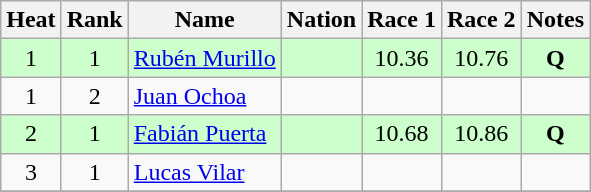<table class="wikitable sortable" style="text-align:center">
<tr>
<th>Heat</th>
<th>Rank</th>
<th>Name</th>
<th>Nation</th>
<th>Race 1</th>
<th>Race 2</th>
<th>Notes</th>
</tr>
<tr bgcolor=ccffcc>
<td>1</td>
<td>1</td>
<td align=left><a href='#'>Rubén Murillo</a></td>
<td align=left></td>
<td>10.36</td>
<td>10.76</td>
<td><strong>Q</strong></td>
</tr>
<tr>
<td>1</td>
<td>2</td>
<td align=left><a href='#'>Juan Ochoa</a></td>
<td align=left></td>
<td></td>
<td></td>
<td></td>
</tr>
<tr bgcolor=ccffcc>
<td>2</td>
<td>1</td>
<td align=left><a href='#'>Fabián Puerta</a></td>
<td align=left></td>
<td>10.68</td>
<td>10.86</td>
<td><strong>Q</strong></td>
</tr>
<tr>
<td>3</td>
<td>1</td>
<td align=left><a href='#'>Lucas Vilar</a></td>
<td align=left></td>
<td></td>
<td></td>
<td></td>
</tr>
<tr>
</tr>
</table>
